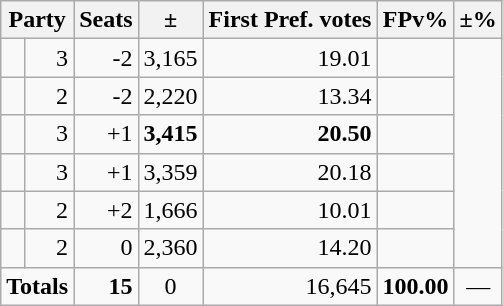<table class=wikitable>
<tr>
<th colspan=2 align=center>Party</th>
<th valign=top>Seats</th>
<th valign=top>±</th>
<th valign=top>First Pref. votes</th>
<th valign=top>FPv%</th>
<th valign=top>±%</th>
</tr>
<tr>
<td></td>
<td align=right>3</td>
<td align=right>-2</td>
<td align=right>3,165</td>
<td align=right>19.01</td>
<td align=right></td>
</tr>
<tr>
<td></td>
<td align=right>2</td>
<td align=right>-2</td>
<td align=right>2,220</td>
<td align=right>13.34</td>
<td align=right></td>
</tr>
<tr>
<td></td>
<td align=right>3</td>
<td align=right>+1</td>
<td align=right><strong>3,415</strong></td>
<td align=right><strong>20.50</strong></td>
<td align=right></td>
</tr>
<tr>
<td></td>
<td align=right>3</td>
<td align=right>+1</td>
<td align=right>3,359</td>
<td align=right>20.18</td>
<td align=right></td>
</tr>
<tr>
<td></td>
<td align=right>2</td>
<td align=right>+2</td>
<td align=right>1,666</td>
<td align=right>10.01</td>
<td align=right></td>
</tr>
<tr>
<td></td>
<td align=right>2</td>
<td align=right>0</td>
<td align=right>2,360</td>
<td align=right>14.20</td>
<td align=right></td>
</tr>
<tr>
<td colspan=2 align=center><strong>Totals</strong></td>
<td align=right><strong>15</strong></td>
<td align=center>0</td>
<td align=right>16,645</td>
<td align=center><strong>100.00</strong></td>
<td align=center>—</td>
</tr>
</table>
